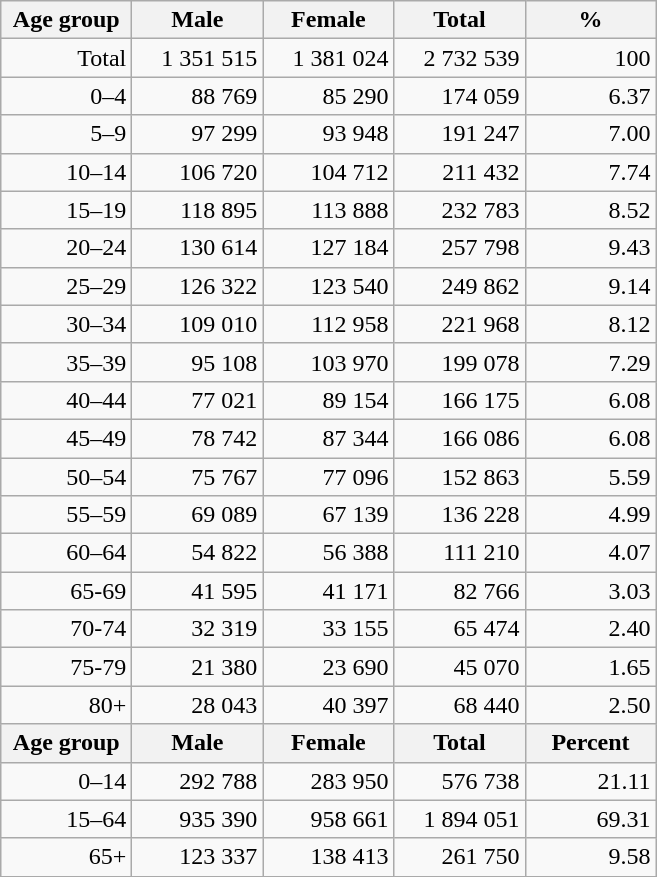<table class="wikitable">
<tr>
<th width="80pt">Age group</th>
<th width="80pt">Male</th>
<th width="80pt">Female</th>
<th width="80pt">Total</th>
<th width="80pt">%</th>
</tr>
<tr>
<td align="right">Total</td>
<td align="right">1 351 515</td>
<td align="right">1 381 024</td>
<td align="right">2 732 539</td>
<td align="right">100</td>
</tr>
<tr>
<td align="right">0–4</td>
<td align="right">88 769</td>
<td align="right">85 290</td>
<td align="right">174 059</td>
<td align="right">6.37</td>
</tr>
<tr>
<td align="right">5–9</td>
<td align="right">97 299</td>
<td align="right">93 948</td>
<td align="right">191 247</td>
<td align="right">7.00</td>
</tr>
<tr>
<td align="right">10–14</td>
<td align="right">106 720</td>
<td align="right">104 712</td>
<td align="right">211 432</td>
<td align="right">7.74</td>
</tr>
<tr>
<td align="right">15–19</td>
<td align="right">118 895</td>
<td align="right">113 888</td>
<td align="right">232 783</td>
<td align="right">8.52</td>
</tr>
<tr>
<td align="right">20–24</td>
<td align="right">130 614</td>
<td align="right">127 184</td>
<td align="right">257 798</td>
<td align="right">9.43</td>
</tr>
<tr>
<td align="right">25–29</td>
<td align="right">126 322</td>
<td align="right">123 540</td>
<td align="right">249 862</td>
<td align="right">9.14</td>
</tr>
<tr>
<td align="right">30–34</td>
<td align="right">109 010</td>
<td align="right">112 958</td>
<td align="right">221 968</td>
<td align="right">8.12</td>
</tr>
<tr>
<td align="right">35–39</td>
<td align="right">95 108</td>
<td align="right">103 970</td>
<td align="right">199 078</td>
<td align="right">7.29</td>
</tr>
<tr>
<td align="right">40–44</td>
<td align="right">77 021</td>
<td align="right">89 154</td>
<td align="right">166 175</td>
<td align="right">6.08</td>
</tr>
<tr>
<td align="right">45–49</td>
<td align="right">78 742</td>
<td align="right">87 344</td>
<td align="right">166 086</td>
<td align="right">6.08</td>
</tr>
<tr>
<td align="right">50–54</td>
<td align="right">75 767</td>
<td align="right">77 096</td>
<td align="right">152 863</td>
<td align="right">5.59</td>
</tr>
<tr>
<td align="right">55–59</td>
<td align="right">69 089</td>
<td align="right">67 139</td>
<td align="right">136 228</td>
<td align="right">4.99</td>
</tr>
<tr>
<td align="right">60–64</td>
<td align="right">54 822</td>
<td align="right">56 388</td>
<td align="right">111 210</td>
<td align="right">4.07</td>
</tr>
<tr>
<td align="right">65-69</td>
<td align="right">41 595</td>
<td align="right">41 171</td>
<td align="right">82 766</td>
<td align="right">3.03</td>
</tr>
<tr>
<td align="right">70-74</td>
<td align="right">32 319</td>
<td align="right">33 155</td>
<td align="right">65 474</td>
<td align="right">2.40</td>
</tr>
<tr>
<td align="right">75-79</td>
<td align="right">21 380</td>
<td align="right">23 690</td>
<td align="right">45 070</td>
<td align="right">1.65</td>
</tr>
<tr>
<td align="right">80+</td>
<td align="right">28 043</td>
<td align="right">40 397</td>
<td align="right">68 440</td>
<td align="right">2.50</td>
</tr>
<tr>
<th width="50">Age group</th>
<th width="80pt">Male</th>
<th width="80">Female</th>
<th width="80">Total</th>
<th width="50">Percent</th>
</tr>
<tr>
<td align="right">0–14</td>
<td align="right">292 788</td>
<td align="right">283 950</td>
<td align="right">576 738</td>
<td align="right">21.11</td>
</tr>
<tr>
<td align="right">15–64</td>
<td align="right">935 390</td>
<td align="right">958 661</td>
<td align="right">1 894 051</td>
<td align="right">69.31</td>
</tr>
<tr>
<td align="right">65+</td>
<td align="right">123 337</td>
<td align="right">138 413</td>
<td align="right">261 750</td>
<td align="right">9.58</td>
</tr>
<tr>
</tr>
</table>
